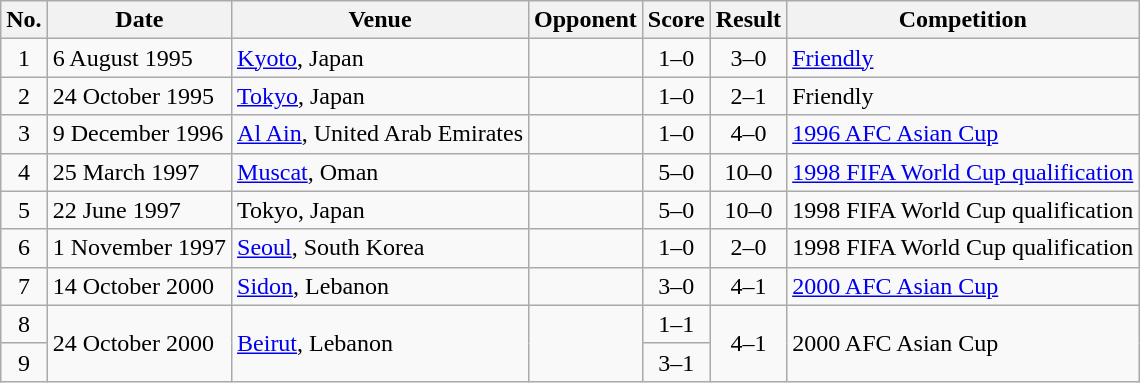<table class="wikitable sortable">
<tr>
<th scope="col">No.</th>
<th scope="col">Date</th>
<th scope="col">Venue</th>
<th scope="col">Opponent</th>
<th scope="col">Score</th>
<th scope="col">Result</th>
<th scope="col">Competition</th>
</tr>
<tr>
<td align="center">1</td>
<td>6 August 1995</td>
<td><a href='#'>Kyoto</a>, Japan</td>
<td></td>
<td align="center">1–0</td>
<td align="center">3–0</td>
<td><a href='#'>Friendly</a></td>
</tr>
<tr>
<td align="center">2</td>
<td>24 October 1995</td>
<td><a href='#'>Tokyo</a>, Japan</td>
<td></td>
<td align="center">1–0</td>
<td align="center">2–1</td>
<td>Friendly</td>
</tr>
<tr>
<td align="center">3</td>
<td>9 December 1996</td>
<td><a href='#'>Al Ain</a>, United Arab Emirates</td>
<td></td>
<td align="center">1–0</td>
<td align="center">4–0</td>
<td><a href='#'>1996 AFC Asian Cup</a></td>
</tr>
<tr>
<td align="center">4</td>
<td>25 March 1997</td>
<td><a href='#'>Muscat</a>, Oman</td>
<td></td>
<td align="center">5–0</td>
<td align="center">10–0</td>
<td><a href='#'>1998 FIFA World Cup qualification</a></td>
</tr>
<tr>
<td align="center">5</td>
<td>22 June 1997</td>
<td>Tokyo, Japan</td>
<td></td>
<td align="center">5–0</td>
<td align="center">10–0</td>
<td>1998 FIFA World Cup qualification</td>
</tr>
<tr>
<td align="center">6</td>
<td>1 November 1997</td>
<td><a href='#'>Seoul</a>, South Korea</td>
<td></td>
<td align="center">1–0</td>
<td align="center">2–0</td>
<td>1998 FIFA World Cup qualification</td>
</tr>
<tr>
<td align="center">7</td>
<td>14 October 2000</td>
<td><a href='#'>Sidon</a>, Lebanon</td>
<td></td>
<td align="center">3–0</td>
<td align="center">4–1</td>
<td><a href='#'>2000 AFC Asian Cup</a></td>
</tr>
<tr>
<td align="center">8</td>
<td rowspan="2">24 October 2000</td>
<td rowspan="2"><a href='#'>Beirut</a>, Lebanon</td>
<td rowspan="2"></td>
<td align="center">1–1</td>
<td rowspan="2" style="text-align:center">4–1</td>
<td rowspan="2">2000 AFC Asian Cup</td>
</tr>
<tr>
<td align="center">9</td>
<td align="center">3–1</td>
</tr>
</table>
